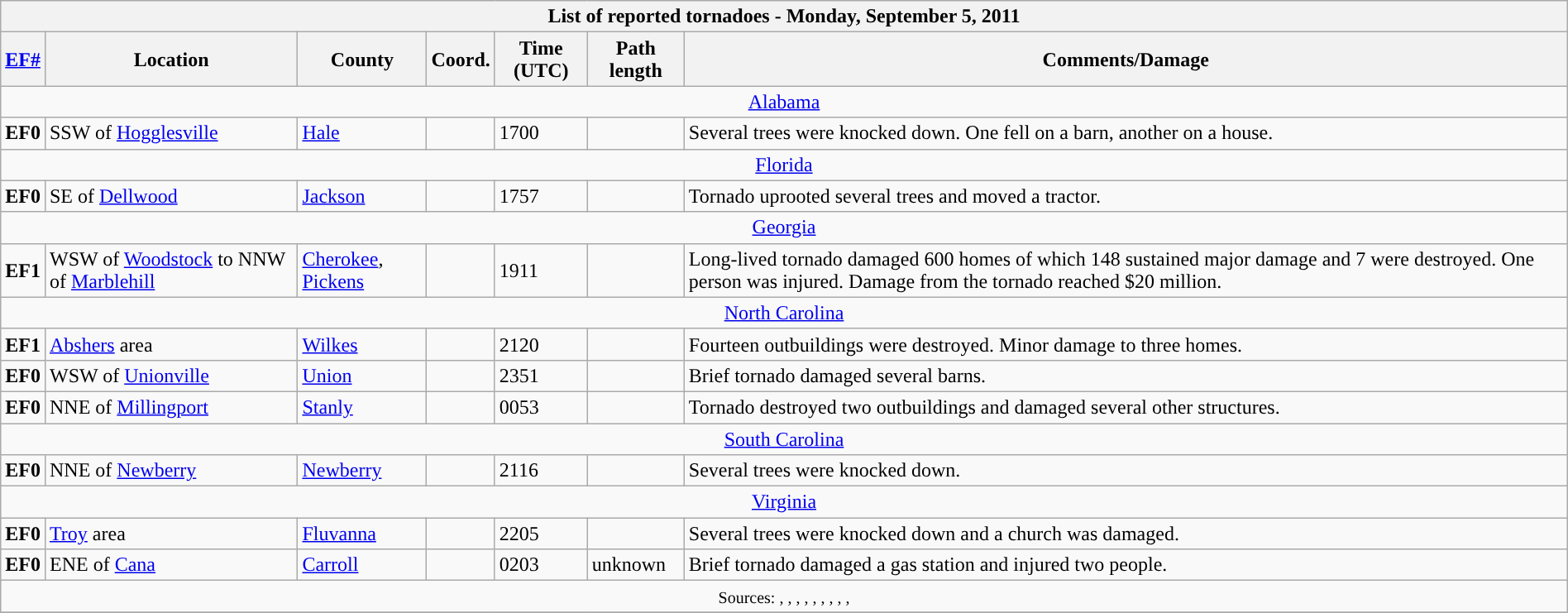<table class="wikitable collapsible" width="100%">
<tr>
<th colspan="7">List of reported tornadoes - Monday, September 5, 2011</th>
</tr>
<tr>
<th><a href='#'>EF#</a></th>
<th>Location</th>
<th>County</th>
<th>Coord.</th>
<th>Time (UTC)</th>
<th>Path length</th>
<th>Comments/Damage</th>
</tr>
<tr>
<td colspan="7" align=center><a href='#'>Alabama</a></td>
</tr>
<tr>
<td><strong>EF0</strong></td>
<td>SSW of <a href='#'>Hogglesville</a></td>
<td><a href='#'>Hale</a></td>
<td></td>
<td>1700</td>
<td></td>
<td>Several trees were knocked down. One fell on a barn, another on a house.</td>
</tr>
<tr>
<td colspan="7" align=center><a href='#'>Florida</a></td>
</tr>
<tr>
<td><strong>EF0</strong></td>
<td>SE of <a href='#'>Dellwood</a></td>
<td><a href='#'>Jackson</a></td>
<td></td>
<td>1757</td>
<td></td>
<td>Tornado uprooted several trees and moved a tractor.</td>
</tr>
<tr>
<td colspan="7" align=center><a href='#'>Georgia</a></td>
</tr>
<tr>
<td><strong>EF1</strong></td>
<td>WSW of <a href='#'>Woodstock</a> to NNW of <a href='#'>Marblehill</a></td>
<td><a href='#'>Cherokee</a>, <a href='#'>Pickens</a></td>
<td></td>
<td>1911</td>
<td></td>
<td>Long-lived tornado damaged 600 homes of which 148 sustained major damage and 7 were destroyed. One person was injured. Damage from the tornado reached $20 million.</td>
</tr>
<tr>
<td colspan="7" align=center><a href='#'>North Carolina</a></td>
</tr>
<tr>
<td><strong>EF1</strong></td>
<td><a href='#'>Abshers</a> area</td>
<td><a href='#'>Wilkes</a></td>
<td></td>
<td>2120</td>
<td></td>
<td>Fourteen outbuildings were destroyed. Minor damage to three homes.</td>
</tr>
<tr>
<td><strong>EF0</strong></td>
<td>WSW of <a href='#'>Unionville</a></td>
<td><a href='#'>Union</a></td>
<td></td>
<td>2351</td>
<td></td>
<td>Brief tornado damaged several barns.</td>
</tr>
<tr>
<td><strong>EF0</strong></td>
<td>NNE of <a href='#'>Millingport</a></td>
<td><a href='#'>Stanly</a></td>
<td></td>
<td>0053</td>
<td></td>
<td>Tornado destroyed two outbuildings and damaged several other structures.</td>
</tr>
<tr>
<td colspan="7" align=center><a href='#'>South Carolina</a></td>
</tr>
<tr>
<td><strong>EF0</strong></td>
<td>NNE of <a href='#'>Newberry</a></td>
<td><a href='#'>Newberry</a></td>
<td></td>
<td>2116</td>
<td></td>
<td>Several trees were knocked down.</td>
</tr>
<tr>
<td colspan="7" align=center><a href='#'>Virginia</a></td>
</tr>
<tr>
<td><strong>EF0</strong></td>
<td><a href='#'>Troy</a> area</td>
<td><a href='#'>Fluvanna</a></td>
<td></td>
<td>2205</td>
<td></td>
<td>Several trees were knocked down and a church was damaged.</td>
</tr>
<tr>
<td><strong>EF0</strong></td>
<td>ENE of <a href='#'>Cana</a></td>
<td><a href='#'>Carroll</a></td>
<td></td>
<td>0203</td>
<td>unknown</td>
<td>Brief tornado damaged a gas station and injured two people.</td>
</tr>
<tr>
<td colspan="7" align=center><small>Sources: , , , , , , , , , </small></td>
</tr>
<tr>
</tr>
</table>
